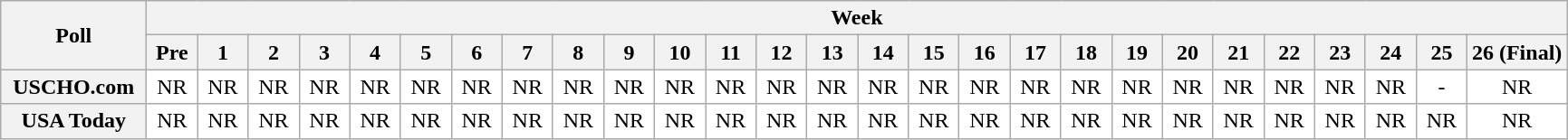<table class="wikitable" style="white-space:nowrap;">
<tr>
<th scope="col" width="100" rowspan="2">Poll</th>
<th colspan="30">Week</th>
</tr>
<tr>
<th scope="col" width="30">Pre</th>
<th scope="col" width="30">1</th>
<th scope="col" width="30">2</th>
<th scope="col" width="30">3</th>
<th scope="col" width="30">4</th>
<th scope="col" width="30">5</th>
<th scope="col" width="30">6</th>
<th scope="col" width="30">7</th>
<th scope="col" width="30">8</th>
<th scope="col" width="30">9</th>
<th scope="col" width="30">10</th>
<th scope="col" width="30">11</th>
<th scope="col" width="30">12</th>
<th scope="col" width="30">13</th>
<th scope="col" width="30">14</th>
<th scope="col" width="30">15</th>
<th scope="col" width="30">16</th>
<th scope="col" width="30">17</th>
<th scope="col" width="30">18</th>
<th scope="col" width="30">19</th>
<th scope="col" width="30">20</th>
<th scope="col" width="30">21</th>
<th scope="col" width="30">22</th>
<th scope="col" width="30">23</th>
<th scope="col" width="30">24</th>
<th scope="col" width="30">25</th>
<th scope="col" width="30">26 (Final)</th>
</tr>
<tr style="text-align:center;">
<th>USCHO.com</th>
<td bgcolor=FFFFFF>NR</td>
<td bgcolor=FFFFFF>NR</td>
<td bgcolor=FFFFFF>NR</td>
<td bgcolor=FFFFFF>NR</td>
<td bgcolor=FFFFFF>NR</td>
<td bgcolor=FFFFFF>NR</td>
<td bgcolor=FFFFFF>NR</td>
<td bgcolor=FFFFFF>NR</td>
<td bgcolor=FFFFFF>NR</td>
<td bgcolor=FFFFFF>NR</td>
<td bgcolor=FFFFFF>NR</td>
<td bgcolor=FFFFFF>NR</td>
<td bgcolor=FFFFFF>NR</td>
<td bgcolor=FFFFFF>NR</td>
<td bgcolor=FFFFFF>NR</td>
<td bgcolor=FFFFFF>NR</td>
<td bgcolor=FFFFFF>NR</td>
<td bgcolor=FFFFFF>NR</td>
<td bgcolor=FFFFFF>NR</td>
<td bgcolor=FFFFFF>NR</td>
<td bgcolor=FFFFFF>NR</td>
<td bgcolor=FFFFFF>NR</td>
<td bgcolor=FFFFFF>NR</td>
<td bgcolor=FFFFFF>NR</td>
<td bgcolor=FFFFFF>NR</td>
<td bgcolor=FFFFFF>-</td>
<td bgcolor=FFFFFF>NR</td>
</tr>
<tr style="text-align:center;">
<th>USA Today</th>
<td bgcolor=FFFFFF>NR</td>
<td bgcolor=FFFFFF>NR</td>
<td bgcolor=FFFFFF>NR</td>
<td bgcolor=FFFFFF>NR</td>
<td bgcolor=FFFFFF>NR</td>
<td bgcolor=FFFFFF>NR</td>
<td bgcolor=FFFFFF>NR</td>
<td bgcolor=FFFFFF>NR</td>
<td bgcolor=FFFFFF>NR</td>
<td bgcolor=FFFFFF>NR</td>
<td bgcolor=FFFFFF>NR</td>
<td bgcolor=FFFFFF>NR</td>
<td bgcolor=FFFFFF>NR</td>
<td bgcolor=FFFFFF>NR</td>
<td bgcolor=FFFFFF>NR</td>
<td bgcolor=FFFFFF>NR</td>
<td bgcolor=FFFFFF>NR</td>
<td bgcolor=FFFFFF>NR</td>
<td bgcolor=FFFFFF>NR</td>
<td bgcolor=FFFFFF>NR</td>
<td bgcolor=FFFFFF>NR</td>
<td bgcolor=FFFFFF>NR</td>
<td bgcolor=FFFFFF>NR</td>
<td bgcolor=FFFFFF>NR</td>
<td bgcolor=FFFFFF>NR</td>
<td bgcolor=FFFFFF>NR</td>
<td bgcolor=FFFFFF>NR</td>
</tr>
</table>
